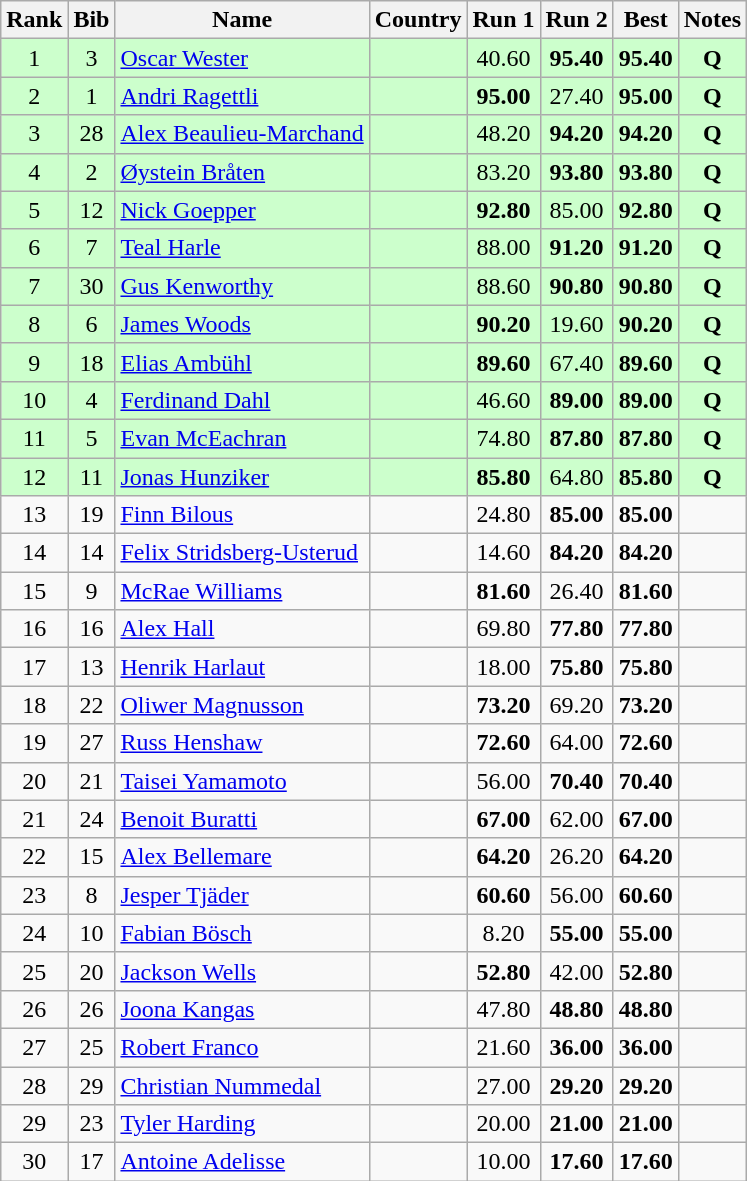<table class="wikitable sortable" style="text-align:center">
<tr>
<th>Rank</th>
<th>Bib</th>
<th>Name</th>
<th>Country</th>
<th>Run 1</th>
<th>Run 2</th>
<th>Best</th>
<th>Notes</th>
</tr>
<tr bgcolor=#ccffcc>
<td>1</td>
<td>3</td>
<td align="left"><a href='#'>Oscar Wester</a></td>
<td align=left></td>
<td>40.60</td>
<td><strong>95.40</strong></td>
<td><strong>95.40</strong></td>
<td><strong>Q</strong></td>
</tr>
<tr bgcolor=#ccffcc>
<td>2</td>
<td>1</td>
<td align="left"><a href='#'>Andri Ragettli</a></td>
<td align="left"></td>
<td><strong>95.00</strong></td>
<td>27.40</td>
<td><strong>95.00</strong></td>
<td><strong>Q</strong></td>
</tr>
<tr bgcolor=#ccffcc>
<td>3</td>
<td>28</td>
<td align="left"><a href='#'>Alex Beaulieu-Marchand</a></td>
<td align=left></td>
<td>48.20</td>
<td><strong>94.20</strong></td>
<td><strong>94.20</strong></td>
<td><strong>Q</strong></td>
</tr>
<tr bgcolor=#ccffcc>
<td>4</td>
<td>2</td>
<td align="left"><a href='#'>Øystein Bråten</a></td>
<td align="left"></td>
<td>83.20</td>
<td><strong>93.80</strong></td>
<td><strong>93.80</strong></td>
<td><strong>Q</strong></td>
</tr>
<tr bgcolor=#ccffcc>
<td>5</td>
<td>12</td>
<td align="left"><a href='#'>Nick Goepper</a></td>
<td align="left"></td>
<td><strong>92.80</strong></td>
<td>85.00</td>
<td><strong>92.80</strong></td>
<td><strong>Q</strong></td>
</tr>
<tr bgcolor=#ccffcc>
<td>6</td>
<td>7</td>
<td align="left"><a href='#'>Teal Harle</a></td>
<td align="left"></td>
<td>88.00</td>
<td><strong>91.20</strong></td>
<td><strong>91.20</strong></td>
<td><strong>Q</strong></td>
</tr>
<tr bgcolor=#ccffcc>
<td>7</td>
<td>30</td>
<td align="left"><a href='#'>Gus Kenworthy</a></td>
<td align=left></td>
<td>88.60</td>
<td><strong>90.80</strong></td>
<td><strong>90.80</strong></td>
<td><strong>Q</strong></td>
</tr>
<tr bgcolor=#ccffcc>
<td>8</td>
<td>6</td>
<td align="left"><a href='#'>James Woods</a></td>
<td align=left></td>
<td><strong>90.20</strong></td>
<td>19.60</td>
<td><strong>90.20</strong></td>
<td><strong>Q</strong></td>
</tr>
<tr bgcolor=#ccffcc>
<td>9</td>
<td>18</td>
<td align="left"><a href='#'>Elias Ambühl</a></td>
<td align=left></td>
<td><strong>89.60</strong></td>
<td>67.40</td>
<td><strong>89.60</strong></td>
<td><strong>Q</strong></td>
</tr>
<tr bgcolor=#ccffcc>
<td>10</td>
<td>4</td>
<td align="left"><a href='#'>Ferdinand Dahl</a></td>
<td align="left"></td>
<td>46.60</td>
<td><strong>89.00</strong></td>
<td><strong>89.00</strong></td>
<td><strong>Q</strong></td>
</tr>
<tr bgcolor=#ccffcc>
<td>11</td>
<td>5</td>
<td align="left"><a href='#'>Evan McEachran</a></td>
<td align=left></td>
<td>74.80</td>
<td><strong>87.80</strong></td>
<td><strong>87.80</strong></td>
<td><strong>Q</strong></td>
</tr>
<tr bgcolor=#ccffcc>
<td>12</td>
<td>11</td>
<td align="left"><a href='#'>Jonas Hunziker</a></td>
<td align="left"></td>
<td><strong>85.80</strong></td>
<td>64.80</td>
<td><strong>85.80</strong></td>
<td><strong>Q</strong></td>
</tr>
<tr>
<td>13</td>
<td>19</td>
<td align="left"><a href='#'>Finn Bilous</a></td>
<td align=left></td>
<td>24.80</td>
<td><strong>85.00</strong></td>
<td><strong>85.00</strong></td>
<td></td>
</tr>
<tr>
<td>14</td>
<td>14</td>
<td align="left"><a href='#'>Felix Stridsberg-Usterud</a></td>
<td align=left></td>
<td>14.60</td>
<td><strong>84.20</strong></td>
<td><strong>84.20</strong></td>
<td></td>
</tr>
<tr>
<td>15</td>
<td>9</td>
<td align="left"><a href='#'>McRae Williams</a></td>
<td align=left></td>
<td><strong>81.60</strong></td>
<td>26.40</td>
<td><strong>81.60</strong></td>
<td></td>
</tr>
<tr>
<td>16</td>
<td>16</td>
<td align="left"><a href='#'>Alex Hall</a></td>
<td align="left"></td>
<td>69.80</td>
<td><strong>77.80</strong></td>
<td><strong>77.80</strong></td>
<td></td>
</tr>
<tr>
<td>17</td>
<td>13</td>
<td align="left"><a href='#'>Henrik Harlaut</a></td>
<td align="left"></td>
<td>18.00</td>
<td><strong>75.80</strong></td>
<td><strong>75.80</strong></td>
<td></td>
</tr>
<tr>
<td>18</td>
<td>22</td>
<td align="left"><a href='#'>Oliwer Magnusson</a></td>
<td align="left"></td>
<td><strong>73.20</strong></td>
<td>69.20</td>
<td><strong>73.20</strong></td>
<td></td>
</tr>
<tr>
<td>19</td>
<td>27</td>
<td align="left"><a href='#'>Russ Henshaw</a></td>
<td align=left></td>
<td><strong>72.60</strong></td>
<td>64.00</td>
<td><strong>72.60</strong></td>
<td></td>
</tr>
<tr>
<td>20</td>
<td>21</td>
<td align="left"><a href='#'>Taisei Yamamoto</a></td>
<td align=left></td>
<td>56.00</td>
<td><strong>70.40</strong></td>
<td><strong>70.40</strong></td>
<td></td>
</tr>
<tr>
<td>21</td>
<td>24</td>
<td align="left"><a href='#'>Benoit Buratti</a></td>
<td align=left></td>
<td><strong>67.00</strong></td>
<td>62.00</td>
<td><strong>67.00</strong></td>
<td></td>
</tr>
<tr>
<td>22</td>
<td>15</td>
<td align="left"><a href='#'>Alex Bellemare</a></td>
<td align=left></td>
<td><strong>64.20</strong></td>
<td>26.20</td>
<td><strong>64.20</strong></td>
<td></td>
</tr>
<tr>
<td>23</td>
<td>8</td>
<td align="left"><a href='#'>Jesper Tjäder</a></td>
<td align="left"></td>
<td><strong>60.60</strong></td>
<td>56.00</td>
<td><strong>60.60</strong></td>
<td></td>
</tr>
<tr>
<td>24</td>
<td>10</td>
<td align="left"><a href='#'>Fabian Bösch</a></td>
<td align="left"></td>
<td>8.20</td>
<td><strong>55.00</strong></td>
<td><strong>55.00</strong></td>
<td></td>
</tr>
<tr>
<td>25</td>
<td>20</td>
<td align="left"><a href='#'>Jackson Wells</a></td>
<td align=left></td>
<td><strong>52.80</strong></td>
<td>42.00</td>
<td><strong>52.80</strong></td>
<td></td>
</tr>
<tr>
<td>26</td>
<td>26</td>
<td align="left"><a href='#'>Joona Kangas</a></td>
<td align=left></td>
<td>47.80</td>
<td><strong>48.80</strong></td>
<td><strong>48.80</strong></td>
<td></td>
</tr>
<tr>
<td>27</td>
<td>25</td>
<td align="left"><a href='#'>Robert Franco</a></td>
<td align=left></td>
<td>21.60</td>
<td><strong>36.00</strong></td>
<td><strong>36.00</strong></td>
<td></td>
</tr>
<tr>
<td>28</td>
<td>29</td>
<td align="left"><a href='#'>Christian Nummedal</a></td>
<td align=left></td>
<td>27.00</td>
<td><strong>29.20</strong></td>
<td><strong>29.20</strong></td>
<td></td>
</tr>
<tr>
<td>29</td>
<td>23</td>
<td align="left"><a href='#'>Tyler Harding</a></td>
<td align=left></td>
<td>20.00</td>
<td><strong>21.00</strong></td>
<td><strong>21.00</strong></td>
<td></td>
</tr>
<tr>
<td>30</td>
<td>17</td>
<td align="left"><a href='#'>Antoine Adelisse</a></td>
<td align=left></td>
<td>10.00</td>
<td><strong>17.60</strong></td>
<td><strong>17.60</strong></td>
<td></td>
</tr>
</table>
